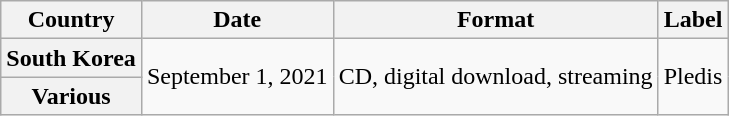<table class="wikitable plainrowheaders">
<tr>
<th>Country</th>
<th>Date</th>
<th>Format</th>
<th>Label</th>
</tr>
<tr>
<th scope="row">South Korea</th>
<td rowspan="2">September 1, 2021</td>
<td rowspan="2">CD, digital download, streaming</td>
<td rowspan="2">Pledis</td>
</tr>
<tr>
<th scope="row">Various</th>
</tr>
</table>
